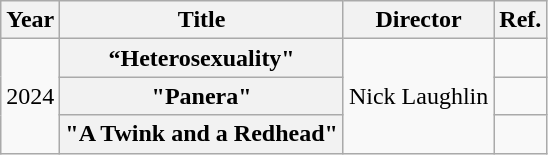<table class="wikitable plainrowheaders" style="text-align:left;">
<tr>
<th scope="col">Year</th>
<th scope="col">Title</th>
<th scope="col">Director</th>
<th scope="col">Ref.</th>
</tr>
<tr>
<td rowspan="3">2024</td>
<th scope="row">“Heterosexuality"</th>
<td rowspan="3">Nick Laughlin</td>
<td></td>
</tr>
<tr>
<th scope="row">"Panera"</th>
<td></td>
</tr>
<tr>
<th scope="row">"A Twink and a Redhead"</th>
<td></td>
</tr>
</table>
